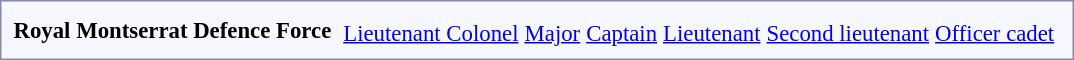<table style="border:1px solid #8888aa; background-color:#f7f8ff; padding:5px; font-size:95%; margin: 0px 12px 12px 0px;">
<tr style="text-align:center;">
<td rowspan=2><strong> Royal Montserrat Defence Force</strong></td>
<td colspan=12 rowspan=2></td>
<td colspan=2></td>
<td colspan=2></td>
<td colspan=2></td>
<td colspan=3></td>
<td colspan=3></td>
<td colspan=6></td>
<td colspan=6 rowspan=2></td>
</tr>
<tr style="text-align:center;">
<td colspan=2><a href='#'>Lieutenant Colonel</a></td>
<td colspan=2><a href='#'>Major</a></td>
<td colspan=2><a href='#'>Captain</a></td>
<td colspan=3><a href='#'>Lieutenant</a></td>
<td colspan=3><a href='#'>Second lieutenant</a></td>
<td colspan=6><a href='#'>Officer cadet</a></td>
</tr>
</table>
